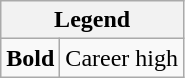<table class="wikitable">
<tr>
<th colspan="2">Legend</th>
</tr>
<tr>
<td><strong>Bold</strong></td>
<td>Career high</td>
</tr>
</table>
